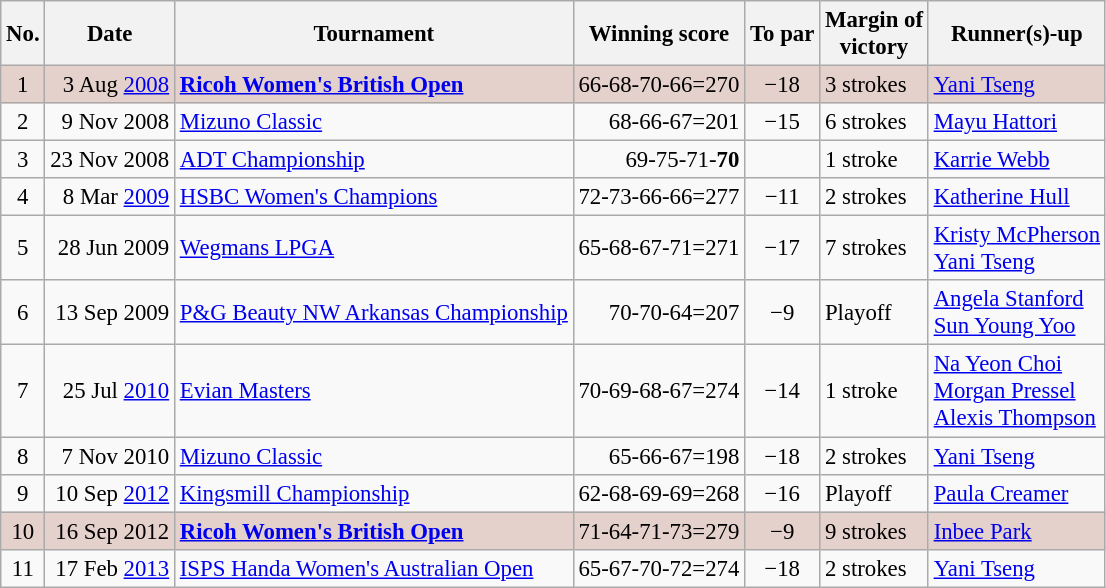<table class="wikitable" style="font-size:95%;">
<tr>
<th>No.</th>
<th>Date</th>
<th>Tournament</th>
<th>Winning score</th>
<th>To par</th>
<th>Margin of<br>victory</th>
<th>Runner(s)-up</th>
</tr>
<tr style="background:#e5d1cb;">
<td align=center>1</td>
<td align=right>3 Aug <a href='#'>2008</a></td>
<td><strong><a href='#'>Ricoh Women's British Open</a></strong></td>
<td align=right>66-68-70-66=270</td>
<td align=center>−18</td>
<td>3 strokes</td>
<td> <a href='#'>Yani Tseng</a></td>
</tr>
<tr>
<td align=center>2</td>
<td align=right>9 Nov 2008</td>
<td><a href='#'>Mizuno Classic</a></td>
<td align=right>68-66-67=201</td>
<td align=center>−15</td>
<td>6 strokes</td>
<td> <a href='#'>Mayu Hattori</a></td>
</tr>
<tr>
<td align=center>3</td>
<td align=right>23 Nov 2008</td>
<td><a href='#'>ADT Championship</a></td>
<td align=right>69-75-71-<strong>70</strong></td>
<td align=center></td>
<td>1 stroke</td>
<td> <a href='#'>Karrie Webb</a></td>
</tr>
<tr>
<td align=center>4</td>
<td align=right>8 Mar <a href='#'>2009</a></td>
<td><a href='#'>HSBC Women's Champions</a></td>
<td align=right>72-73-66-66=277</td>
<td align=center>−11</td>
<td>2 strokes</td>
<td> <a href='#'>Katherine Hull</a></td>
</tr>
<tr>
<td align=center>5</td>
<td align=right>28 Jun 2009</td>
<td><a href='#'>Wegmans LPGA</a></td>
<td align=right>65-68-67-71=271</td>
<td align=center>−17</td>
<td>7 strokes</td>
<td> <a href='#'>Kristy McPherson</a><br> <a href='#'>Yani Tseng</a></td>
</tr>
<tr>
<td align=center>6</td>
<td align=right>13 Sep 2009</td>
<td><a href='#'>P&G Beauty NW Arkansas Championship</a></td>
<td align=right>70-70-64=207</td>
<td align=center>−9</td>
<td>Playoff</td>
<td> <a href='#'>Angela Stanford</a><br> <a href='#'>Sun Young Yoo</a></td>
</tr>
<tr>
<td align=center>7</td>
<td align=right>25 Jul <a href='#'>2010</a></td>
<td><a href='#'>Evian Masters</a></td>
<td align=right>70-69-68-67=274</td>
<td align=center>−14</td>
<td>1 stroke</td>
<td> <a href='#'>Na Yeon Choi</a><br> <a href='#'>Morgan Pressel</a><br> <a href='#'>Alexis Thompson</a></td>
</tr>
<tr>
<td align=center>8</td>
<td align=right>7 Nov 2010</td>
<td><a href='#'>Mizuno Classic</a></td>
<td align=right>65-66-67=198</td>
<td align=center>−18</td>
<td>2 strokes</td>
<td> <a href='#'>Yani Tseng</a></td>
</tr>
<tr>
<td align=center>9</td>
<td align=right>10 Sep <a href='#'>2012</a></td>
<td><a href='#'>Kingsmill Championship</a></td>
<td align=right>62-68-69-69=268</td>
<td align=center>−16</td>
<td>Playoff</td>
<td> <a href='#'>Paula Creamer</a></td>
</tr>
<tr style="background:#e5d1cb;">
<td align=center>10</td>
<td align=right>16 Sep 2012</td>
<td><strong><a href='#'>Ricoh Women's British Open</a></strong></td>
<td align=right>71-64-71-73=279</td>
<td align=center>−9</td>
<td>9 strokes</td>
<td> <a href='#'>Inbee Park</a></td>
</tr>
<tr>
<td align=center>11</td>
<td align=right>17 Feb <a href='#'>2013</a></td>
<td><a href='#'>ISPS Handa Women's Australian Open</a></td>
<td align=right>65-67-70-72=274</td>
<td align=center>−18</td>
<td>2 strokes</td>
<td> <a href='#'>Yani Tseng</a></td>
</tr>
</table>
